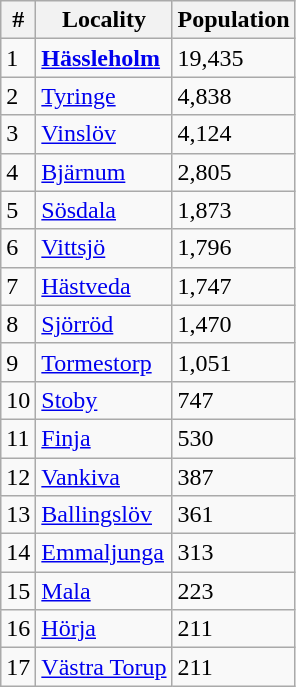<table class="wikitable">
<tr>
<th>#</th>
<th>Locality</th>
<th>Population</th>
</tr>
<tr>
<td>1</td>
<td><strong><a href='#'>Hässleholm</a></strong></td>
<td>19,435</td>
</tr>
<tr>
<td>2</td>
<td><a href='#'>Tyringe</a></td>
<td>4,838</td>
</tr>
<tr>
<td>3</td>
<td><a href='#'>Vinslöv</a></td>
<td>4,124</td>
</tr>
<tr>
<td>4</td>
<td><a href='#'>Bjärnum</a></td>
<td>2,805</td>
</tr>
<tr>
<td>5</td>
<td><a href='#'>Sösdala</a></td>
<td>1,873</td>
</tr>
<tr>
<td>6</td>
<td><a href='#'>Vittsjö</a></td>
<td>1,796</td>
</tr>
<tr>
<td>7</td>
<td><a href='#'>Hästveda</a></td>
<td>1,747</td>
</tr>
<tr>
<td>8</td>
<td><a href='#'>Sjörröd</a></td>
<td>1,470</td>
</tr>
<tr>
<td>9</td>
<td><a href='#'>Tormestorp</a></td>
<td>1,051</td>
</tr>
<tr>
<td>10</td>
<td><a href='#'>Stoby</a></td>
<td>747</td>
</tr>
<tr>
<td>11</td>
<td><a href='#'>Finja</a></td>
<td>530</td>
</tr>
<tr>
<td>12</td>
<td><a href='#'>Vankiva</a></td>
<td>387</td>
</tr>
<tr>
<td>13</td>
<td><a href='#'>Ballingslöv</a></td>
<td>361</td>
</tr>
<tr>
<td>14</td>
<td><a href='#'>Emmaljunga</a></td>
<td>313</td>
</tr>
<tr>
<td>15</td>
<td><a href='#'>Mala</a></td>
<td>223</td>
</tr>
<tr>
<td>16</td>
<td><a href='#'>Hörja</a></td>
<td>211</td>
</tr>
<tr>
<td>17</td>
<td><a href='#'>Västra Torup</a></td>
<td>211</td>
</tr>
</table>
